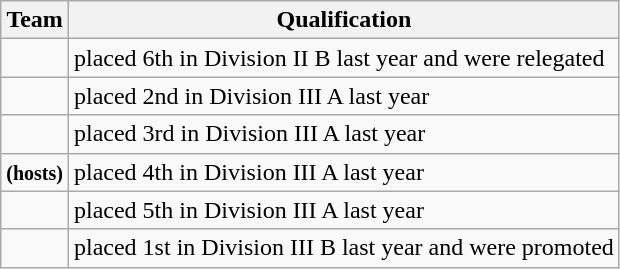<table class="wikitable">
<tr>
<th>Team</th>
<th>Qualification</th>
</tr>
<tr>
<td></td>
<td>placed 6th in Division II B last year and were relegated</td>
</tr>
<tr>
<td></td>
<td>placed 2nd in Division III A last year</td>
</tr>
<tr>
<td></td>
<td>placed 3rd in Division III A last year</td>
</tr>
<tr>
<td> <small><strong>(hosts)</strong></small></td>
<td>placed 4th in Division III A last year</td>
</tr>
<tr>
<td></td>
<td>placed 5th in Division III A last year</td>
</tr>
<tr>
<td></td>
<td>placed 1st in Division III B last year and were promoted</td>
</tr>
</table>
